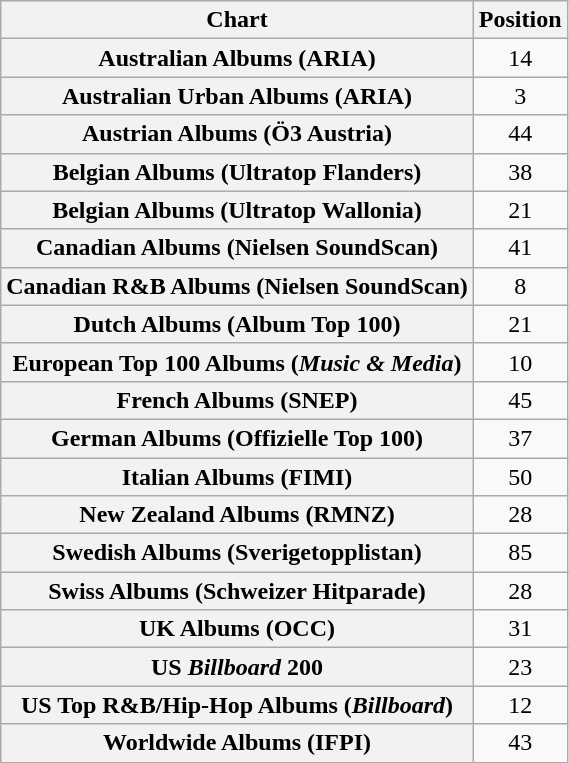<table class="wikitable sortable plainrowheaders" style="text-align:center">
<tr>
<th scope="col">Chart</th>
<th scope="col">Position</th>
</tr>
<tr>
<th scope="row">Australian Albums (ARIA)</th>
<td>14</td>
</tr>
<tr>
<th scope="row">Australian Urban Albums (ARIA)</th>
<td>3</td>
</tr>
<tr>
<th scope="row">Austrian Albums (Ö3 Austria)</th>
<td>44</td>
</tr>
<tr>
<th scope="row">Belgian Albums (Ultratop Flanders)</th>
<td>38</td>
</tr>
<tr>
<th scope="row">Belgian Albums (Ultratop Wallonia)</th>
<td>21</td>
</tr>
<tr>
<th scope="row">Canadian Albums (Nielsen SoundScan)</th>
<td>41</td>
</tr>
<tr>
<th scope="row">Canadian R&B Albums (Nielsen SoundScan)</th>
<td>8</td>
</tr>
<tr>
<th scope="row">Dutch Albums (Album Top 100)</th>
<td>21</td>
</tr>
<tr>
<th scope="row">European Top 100 Albums (<em>Music & Media</em>)</th>
<td>10</td>
</tr>
<tr>
<th scope="row">French Albums (SNEP)</th>
<td>45</td>
</tr>
<tr>
<th scope="row">German Albums (Offizielle Top 100)</th>
<td>37</td>
</tr>
<tr>
<th scope="row">Italian Albums (FIMI)</th>
<td>50</td>
</tr>
<tr>
<th scope="row">New Zealand Albums (RMNZ)</th>
<td>28</td>
</tr>
<tr>
<th scope="row">Swedish Albums (Sverigetopplistan)</th>
<td>85</td>
</tr>
<tr>
<th scope="row">Swiss Albums (Schweizer Hitparade)</th>
<td>28</td>
</tr>
<tr>
<th scope="row">UK Albums (OCC)</th>
<td>31</td>
</tr>
<tr>
<th scope="row">US <em>Billboard</em> 200</th>
<td>23</td>
</tr>
<tr>
<th scope="row">US Top R&B/Hip-Hop Albums (<em>Billboard</em>)</th>
<td>12</td>
</tr>
<tr>
<th scope="row">Worldwide Albums (IFPI)</th>
<td>43</td>
</tr>
</table>
